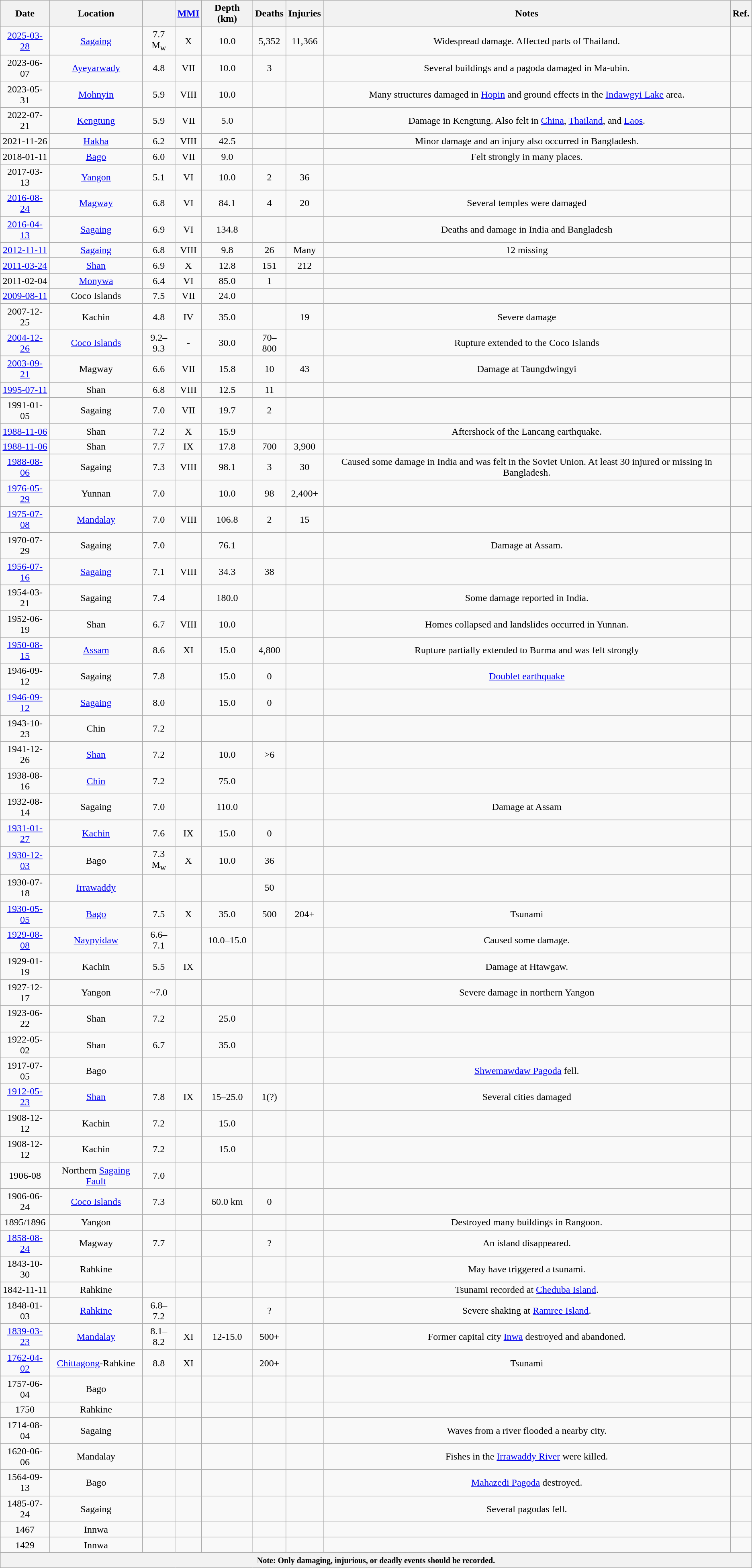<table class="wikitable sortable static-row-numbers static-row-header-text"  style="text-align: center;">
<tr>
<th>Date</th>
<th>Location</th>
<th></th>
<th><a href='#'>MMI</a></th>
<th>Depth (km)</th>
<th>Deaths</th>
<th>Injuries</th>
<th>Notes</th>
<th>Ref.</th>
</tr>
<tr>
<td><a href='#'>2025-03-28</a></td>
<td><a href='#'>Sagaing</a></td>
<td>7.7 M<sub>w</sub></td>
<td>X</td>
<td>10.0</td>
<td>5,352</td>
<td>11,366</td>
<td>Widespread damage. Affected parts of Thailand.</td>
<td></td>
</tr>
<tr>
<td>2023-06-07</td>
<td><a href='#'>Ayeyarwady</a></td>
<td>4.8 </td>
<td>VII</td>
<td>10.0</td>
<td>3</td>
<td></td>
<td>Several buildings and a pagoda damaged in Ma-ubin.</td>
<td></td>
</tr>
<tr>
<td>2023-05-31</td>
<td><a href='#'>Mohnyin</a></td>
<td>5.9 </td>
<td>VIII</td>
<td>10.0</td>
<td></td>
<td></td>
<td>Many structures damaged in <a href='#'>Hopin</a> and ground effects in the <a href='#'>Indawgyi Lake</a> area.</td>
<td></td>
</tr>
<tr>
<td>2022-07-21</td>
<td><a href='#'>Kengtung</a></td>
<td>5.9 </td>
<td>VII</td>
<td>5.0</td>
<td></td>
<td></td>
<td>Damage in Kengtung. Also felt in <a href='#'>China</a>, <a href='#'>Thailand</a>, and <a href='#'>Laos</a>.</td>
<td></td>
</tr>
<tr>
<td>2021-11-26</td>
<td><a href='#'>Hakha</a></td>
<td>6.2 </td>
<td>VIII</td>
<td>42.5</td>
<td></td>
<td></td>
<td>Minor damage and an injury also occurred in Bangladesh.</td>
<td></td>
</tr>
<tr>
<td>2018-01-11</td>
<td><a href='#'>Bago</a></td>
<td>6.0 </td>
<td>VII</td>
<td>9.0</td>
<td></td>
<td></td>
<td>Felt strongly in many places.</td>
<td></td>
</tr>
<tr>
<td>2017-03-13</td>
<td><a href='#'>Yangon</a></td>
<td>5.1 </td>
<td>VI</td>
<td>10.0</td>
<td>2</td>
<td>36</td>
<td></td>
<td></td>
</tr>
<tr>
<td><a href='#'>2016-08-24</a></td>
<td><a href='#'>Magway</a></td>
<td>6.8 </td>
<td>VI</td>
<td>84.1</td>
<td>4</td>
<td>20</td>
<td>Several temples were damaged</td>
<td></td>
</tr>
<tr>
<td><a href='#'>2016-04-13</a></td>
<td><a href='#'>Sagaing</a></td>
<td>6.9 </td>
<td>VI</td>
<td>134.8</td>
<td></td>
<td></td>
<td>Deaths and damage in India and Bangladesh</td>
<td></td>
</tr>
<tr>
<td><a href='#'>2012-11-11</a></td>
<td><a href='#'>Sagaing</a></td>
<td>6.8 </td>
<td>VIII</td>
<td>9.8</td>
<td>26</td>
<td>Many</td>
<td>12 missing</td>
<td></td>
</tr>
<tr>
<td><a href='#'>2011-03-24</a></td>
<td><a href='#'>Shan</a></td>
<td>6.9 </td>
<td>X</td>
<td>12.8</td>
<td>151</td>
<td>212</td>
<td></td>
<td></td>
</tr>
<tr>
<td>2011-02-04</td>
<td><a href='#'>Monywa</a></td>
<td>6.4 </td>
<td>VI</td>
<td>85.0</td>
<td>1</td>
<td></td>
<td></td>
<td></td>
</tr>
<tr>
<td><a href='#'>2009-08-11</a></td>
<td>Coco Islands</td>
<td>7.5 </td>
<td>VII</td>
<td>24.0</td>
<td></td>
<td></td>
<td></td>
<td></td>
</tr>
<tr>
<td>2007-12-25</td>
<td>Kachin</td>
<td>4.8 </td>
<td>IV</td>
<td>35.0</td>
<td></td>
<td>19</td>
<td>Severe damage</td>
<td></td>
</tr>
<tr>
<td><a href='#'>2004-12-26</a></td>
<td><a href='#'>Coco Islands</a></td>
<td>9.2–9.3 </td>
<td>-</td>
<td>30.0</td>
<td>70–800</td>
<td></td>
<td>Rupture extended to the Coco Islands</td>
<td></td>
</tr>
<tr>
<td><a href='#'>2003-09-21</a></td>
<td>Magway</td>
<td>6.6 </td>
<td>VII</td>
<td>15.8</td>
<td>10</td>
<td>43</td>
<td>Damage at Taungdwingyi</td>
<td></td>
</tr>
<tr>
<td><a href='#'>1995-07-11</a></td>
<td>Shan</td>
<td>6.8 </td>
<td>VIII</td>
<td>12.5</td>
<td>11</td>
<td></td>
<td></td>
<td></td>
</tr>
<tr>
<td>1991-01-05</td>
<td>Sagaing</td>
<td>7.0 </td>
<td>VII</td>
<td>19.7</td>
<td>2</td>
<td></td>
<td></td>
<td></td>
</tr>
<tr>
<td><a href='#'>1988-11-06</a></td>
<td>Shan</td>
<td>7.2 </td>
<td>X</td>
<td>15.9</td>
<td></td>
<td></td>
<td>Aftershock of the Lancang earthquake.</td>
<td></td>
</tr>
<tr>
<td><a href='#'>1988-11-06</a></td>
<td>Shan</td>
<td>7.7 </td>
<td>IX</td>
<td>17.8</td>
<td>700</td>
<td>3,900</td>
<td></td>
<td></td>
</tr>
<tr>
<td><a href='#'>1988-08-06</a></td>
<td>Sagaing</td>
<td>7.3 </td>
<td>VIII</td>
<td>98.1</td>
<td>3</td>
<td>30</td>
<td>Caused some damage in India and was felt in the Soviet Union. At least 30 injured or missing in Bangladesh.</td>
<td></td>
</tr>
<tr>
<td><a href='#'>1976-05-29</a></td>
<td>Yunnan</td>
<td>7.0 </td>
<td></td>
<td>10.0</td>
<td>98</td>
<td>2,400+</td>
<td></td>
<td></td>
</tr>
<tr>
<td><a href='#'>1975-07-08</a></td>
<td><a href='#'>Mandalay</a></td>
<td>7.0 </td>
<td>VIII</td>
<td>106.8</td>
<td>2</td>
<td>15</td>
<td></td>
<td></td>
</tr>
<tr>
<td>1970-07-29</td>
<td>Sagaing</td>
<td>7.0 </td>
<td></td>
<td>76.1</td>
<td></td>
<td></td>
<td>Damage at Assam.</td>
<td></td>
</tr>
<tr>
<td><a href='#'>1956-07-16</a></td>
<td><a href='#'>Sagaing</a></td>
<td>7.1 </td>
<td>VIII</td>
<td>34.3</td>
<td>38</td>
<td></td>
<td></td>
<td></td>
</tr>
<tr>
<td>1954-03-21</td>
<td>Sagaing</td>
<td>7.4 </td>
<td></td>
<td>180.0</td>
<td></td>
<td></td>
<td>Some damage reported in India.</td>
<td></td>
</tr>
<tr>
<td>1952-06-19</td>
<td>Shan</td>
<td>6.7 </td>
<td>VIII</td>
<td>10.0</td>
<td></td>
<td></td>
<td>Homes collapsed and landslides occurred in Yunnan.</td>
<td></td>
</tr>
<tr>
<td><a href='#'>1950-08-15</a></td>
<td><a href='#'>Assam</a></td>
<td>8.6 </td>
<td>XI</td>
<td>15.0</td>
<td>4,800</td>
<td></td>
<td>Rupture partially extended to Burma and was felt strongly</td>
<td></td>
</tr>
<tr>
<td>1946-09-12</td>
<td>Sagaing</td>
<td>7.8 </td>
<td></td>
<td>15.0</td>
<td>0</td>
<td></td>
<td><a href='#'>Doublet earthquake</a></td>
<td></td>
</tr>
<tr>
<td><a href='#'>1946-09-12</a></td>
<td><a href='#'>Sagaing</a></td>
<td>8.0 </td>
<td></td>
<td>15.0</td>
<td>0</td>
<td></td>
<td></td>
<td></td>
</tr>
<tr>
<td>1943-10-23</td>
<td>Chin</td>
<td>7.2</td>
<td></td>
<td></td>
<td></td>
<td></td>
<td></td>
<td></td>
</tr>
<tr>
<td>1941-12-26</td>
<td><a href='#'>Shan</a></td>
<td>7.2 </td>
<td></td>
<td>10.0</td>
<td>>6</td>
<td></td>
<td></td>
<td></td>
</tr>
<tr>
<td>1938-08-16</td>
<td><a href='#'>Chin</a></td>
<td>7.2 </td>
<td></td>
<td>75.0</td>
<td></td>
<td></td>
<td></td>
<td></td>
</tr>
<tr>
<td>1932-08-14</td>
<td>Sagaing</td>
<td>7.0 </td>
<td></td>
<td>110.0</td>
<td></td>
<td></td>
<td>Damage at Assam</td>
<td></td>
</tr>
<tr>
<td><a href='#'>1931-01-27</a></td>
<td><a href='#'>Kachin</a></td>
<td>7.6 </td>
<td>IX</td>
<td>15.0</td>
<td>0</td>
<td></td>
<td></td>
<td></td>
</tr>
<tr>
<td><a href='#'>1930-12-03</a></td>
<td>Bago</td>
<td>7.3 M<sub>w</sub></td>
<td>X</td>
<td>10.0</td>
<td>36</td>
<td></td>
<td></td>
<td></td>
</tr>
<tr>
<td>1930-07-18</td>
<td><a href='#'>Irrawaddy</a></td>
<td></td>
<td></td>
<td></td>
<td>50</td>
<td></td>
<td></td>
<td></td>
</tr>
<tr>
<td><a href='#'>1930-05-05</a></td>
<td><a href='#'>Bago</a></td>
<td>7.5 </td>
<td>X</td>
<td>35.0</td>
<td>500</td>
<td>204+</td>
<td>Tsunami</td>
<td></td>
</tr>
<tr>
<td><a href='#'>1929-08-08</a></td>
<td><a href='#'>Naypyidaw</a></td>
<td>6.6–7.1 </td>
<td></td>
<td>10.0–15.0</td>
<td></td>
<td></td>
<td>Caused some damage.</td>
<td></td>
</tr>
<tr>
<td>1929-01-19</td>
<td>Kachin</td>
<td>5.5 </td>
<td>IX</td>
<td></td>
<td></td>
<td></td>
<td>Damage at Htawgaw.</td>
<td></td>
</tr>
<tr>
<td>1927-12-17</td>
<td>Yangon</td>
<td>~7.0 </td>
<td></td>
<td></td>
<td></td>
<td></td>
<td>Severe damage in northern Yangon</td>
<td></td>
</tr>
<tr>
<td>1923-06-22</td>
<td>Shan</td>
<td>7.2 </td>
<td></td>
<td>25.0</td>
<td></td>
<td></td>
<td></td>
<td></td>
</tr>
<tr>
<td>1922-05-02</td>
<td>Shan</td>
<td>6.7 </td>
<td></td>
<td>35.0</td>
<td></td>
<td></td>
<td></td>
<td></td>
</tr>
<tr>
<td>1917-07-05</td>
<td>Bago</td>
<td></td>
<td></td>
<td></td>
<td></td>
<td></td>
<td><a href='#'>Shwemawdaw Pagoda</a> fell.</td>
<td></td>
</tr>
<tr>
<td><a href='#'>1912-05-23</a></td>
<td><a href='#'>Shan</a></td>
<td>7.8</td>
<td>IX</td>
<td>15–25.0</td>
<td>1(?)</td>
<td></td>
<td>Several cities damaged</td>
<td></td>
</tr>
<tr>
<td>1908-12-12</td>
<td>Kachin</td>
<td>7.2 </td>
<td></td>
<td>15.0</td>
<td></td>
<td></td>
<td></td>
<td></td>
</tr>
<tr>
<td>1908-12-12</td>
<td>Kachin</td>
<td>7.2 </td>
<td></td>
<td>15.0</td>
<td></td>
<td></td>
<td></td>
<td></td>
</tr>
<tr>
<td>1906-08</td>
<td>Northern <a href='#'>Sagaing Fault</a></td>
<td>7.0 </td>
<td></td>
<td></td>
<td></td>
<td></td>
<td></td>
<td></td>
</tr>
<tr>
<td>1906-06-24</td>
<td><a href='#'>Coco Islands</a></td>
<td>7.3 </td>
<td></td>
<td>60.0 km</td>
<td>0</td>
<td></td>
<td></td>
<td></td>
</tr>
<tr>
<td>1895/1896</td>
<td>Yangon</td>
<td></td>
<td></td>
<td></td>
<td></td>
<td></td>
<td>Destroyed many buildings in Rangoon.</td>
<td></td>
</tr>
<tr>
<td><a href='#'>1858-08-24</a></td>
<td>Magway</td>
<td>7.7 </td>
<td></td>
<td></td>
<td>?</td>
<td></td>
<td>An island disappeared.</td>
<td></td>
</tr>
<tr>
<td>1843-10-30</td>
<td>Rahkine</td>
<td></td>
<td></td>
<td></td>
<td></td>
<td></td>
<td>May have triggered a tsunami.</td>
<td></td>
</tr>
<tr>
<td>1842-11-11</td>
<td>Rahkine</td>
<td></td>
<td></td>
<td></td>
<td></td>
<td></td>
<td>Tsunami recorded at <a href='#'>Cheduba Island</a>.</td>
<td></td>
</tr>
<tr>
<td>1848-01-03</td>
<td><a href='#'>Rahkine</a></td>
<td>6.8–7.2 </td>
<td></td>
<td></td>
<td>?</td>
<td></td>
<td>Severe shaking at <a href='#'>Ramree Island</a>.</td>
<td></td>
</tr>
<tr>
<td><a href='#'>1839-03-23</a></td>
<td><a href='#'>Mandalay</a></td>
<td>8.1–8.2 </td>
<td>XI</td>
<td>12-15.0</td>
<td>500+</td>
<td></td>
<td>Former capital city <a href='#'>Inwa</a> destroyed and abandoned.</td>
<td></td>
</tr>
<tr>
<td><a href='#'>1762-04-02</a></td>
<td><a href='#'>Chittagong</a>-Rahkine</td>
<td>8.8 </td>
<td>XI</td>
<td></td>
<td>200+</td>
<td></td>
<td>Tsunami</td>
<td></td>
</tr>
<tr>
<td>1757-06-04</td>
<td>Bago</td>
<td></td>
<td></td>
<td></td>
<td></td>
<td></td>
<td></td>
<td></td>
</tr>
<tr>
<td>1750</td>
<td>Rahkine</td>
<td></td>
<td></td>
<td></td>
<td></td>
<td></td>
<td></td>
<td></td>
</tr>
<tr>
<td>1714-08-04</td>
<td>Sagaing</td>
<td></td>
<td></td>
<td></td>
<td></td>
<td></td>
<td>Waves from a river flooded a nearby city.</td>
<td></td>
</tr>
<tr>
<td>1620-06-06</td>
<td>Mandalay</td>
<td></td>
<td></td>
<td></td>
<td></td>
<td></td>
<td>Fishes in the <a href='#'>Irrawaddy River</a> were killed.</td>
<td></td>
</tr>
<tr>
<td>1564-09-13</td>
<td>Bago</td>
<td></td>
<td></td>
<td></td>
<td></td>
<td></td>
<td><a href='#'>Mahazedi Pagoda</a> destroyed.</td>
<td></td>
</tr>
<tr>
<td>1485-07-24</td>
<td>Sagaing</td>
<td></td>
<td></td>
<td></td>
<td></td>
<td></td>
<td>Several pagodas fell.</td>
<td></td>
</tr>
<tr>
<td>1467</td>
<td>Innwa</td>
<td></td>
<td></td>
<td></td>
<td></td>
<td></td>
<td></td>
<td></td>
</tr>
<tr>
<td>1429</td>
<td>Innwa</td>
<td></td>
<td></td>
<td></td>
<td></td>
<td></td>
<td></td>
<td></td>
</tr>
<tr>
<th colspan="9"><small>Note: Only damaging, injurious, or deadly events should be recorded.</small></th>
</tr>
</table>
